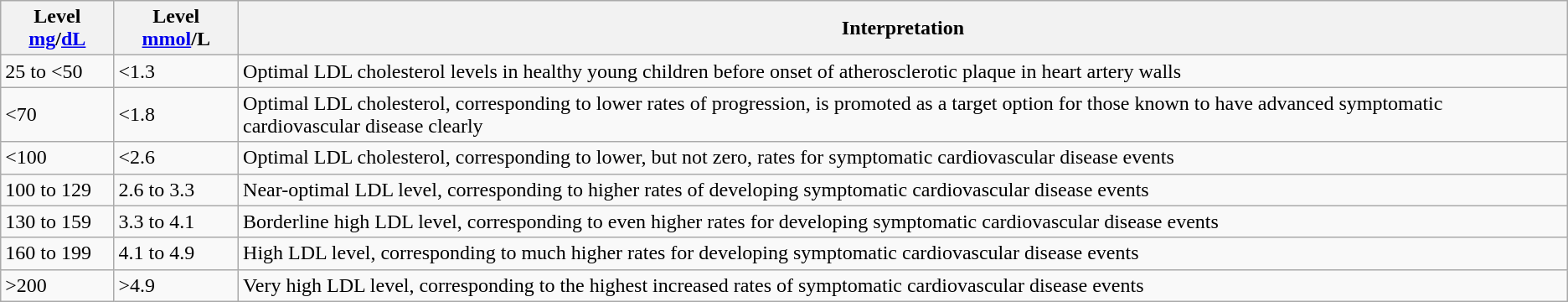<table class="wikitable">
<tr>
<th>Level <a href='#'>mg</a>/<a href='#'>dL</a></th>
<th>Level <a href='#'>mmol</a>/L</th>
<th>Interpretation</th>
</tr>
<tr>
<td>25 to <50</td>
<td><1.3</td>
<td>Optimal LDL cholesterol levels in healthy young children before onset of atherosclerotic plaque in heart artery walls</td>
</tr>
<tr>
<td><70</td>
<td><1.8</td>
<td>Optimal LDL cholesterol, corresponding to lower rates of progression, is promoted as a target option for those known to have advanced symptomatic cardiovascular disease clearly</td>
</tr>
<tr>
<td><100</td>
<td><2.6</td>
<td>Optimal LDL cholesterol, corresponding to lower, but not zero, rates for symptomatic cardiovascular disease events</td>
</tr>
<tr>
<td>100 to 129</td>
<td>2.6 to 3.3</td>
<td>Near-optimal LDL level, corresponding to higher rates of developing symptomatic cardiovascular disease events</td>
</tr>
<tr>
<td>130 to 159</td>
<td>3.3 to 4.1</td>
<td>Borderline high LDL level, corresponding to even higher rates for developing symptomatic cardiovascular disease events</td>
</tr>
<tr>
<td>160 to 199</td>
<td>4.1 to 4.9</td>
<td>High LDL level, corresponding to much higher rates for developing symptomatic cardiovascular disease events</td>
</tr>
<tr>
<td>>200</td>
<td>>4.9</td>
<td>Very high LDL level, corresponding to the highest increased rates of symptomatic cardiovascular disease events</td>
</tr>
</table>
